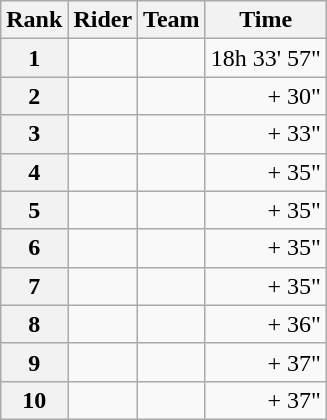<table class="wikitable" margin-bottom:0;">
<tr>
<th scope="col">Rank</th>
<th scope="col">Rider</th>
<th scope="col">Team</th>
<th scope="col">Time</th>
</tr>
<tr>
<th scope="row">1</th>
<td> </td>
<td></td>
<td align="right">18h 33' 57"</td>
</tr>
<tr>
<th scope="row">2</th>
<td></td>
<td></td>
<td align="right">+ 30"</td>
</tr>
<tr>
<th scope="row">3</th>
<td></td>
<td></td>
<td align="right">+ 33"</td>
</tr>
<tr>
<th scope="row">4</th>
<td></td>
<td></td>
<td align="right">+ 35"</td>
</tr>
<tr>
<th scope="row">5</th>
<td></td>
<td></td>
<td align="right">+ 35"</td>
</tr>
<tr>
<th scope="row">6</th>
<td></td>
<td></td>
<td align="right">+ 35"</td>
</tr>
<tr>
<th scope="row">7</th>
<td></td>
<td></td>
<td align="right">+ 35"</td>
</tr>
<tr>
<th scope="row">8</th>
<td></td>
<td></td>
<td align="right">+ 36"</td>
</tr>
<tr>
<th scope="row">9</th>
<td></td>
<td></td>
<td align="right">+ 37"</td>
</tr>
<tr>
<th scope="row">10</th>
<td></td>
<td></td>
<td align="right">+ 37"</td>
</tr>
</table>
